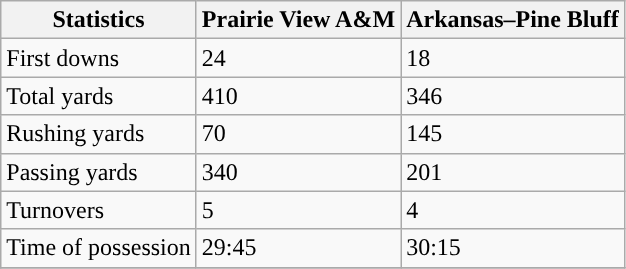<table class="wikitable">
<tr>
<th>Statistics</th>
<th>Prairie View A&M</th>
<th>Arkansas–Pine Bluff</th>
</tr>
<tr>
<td>First downs</td>
<td>24</td>
<td>18</td>
</tr>
<tr>
<td>Total yards</td>
<td>410</td>
<td>346</td>
</tr>
<tr>
<td>Rushing yards</td>
<td>70</td>
<td>145</td>
</tr>
<tr>
<td>Passing yards</td>
<td>340</td>
<td>201</td>
</tr>
<tr>
<td>Turnovers</td>
<td>5</td>
<td>4</td>
</tr>
<tr>
<td>Time of possession</td>
<td>29:45</td>
<td>30:15</td>
</tr>
<tr>
</tr>
</table>
